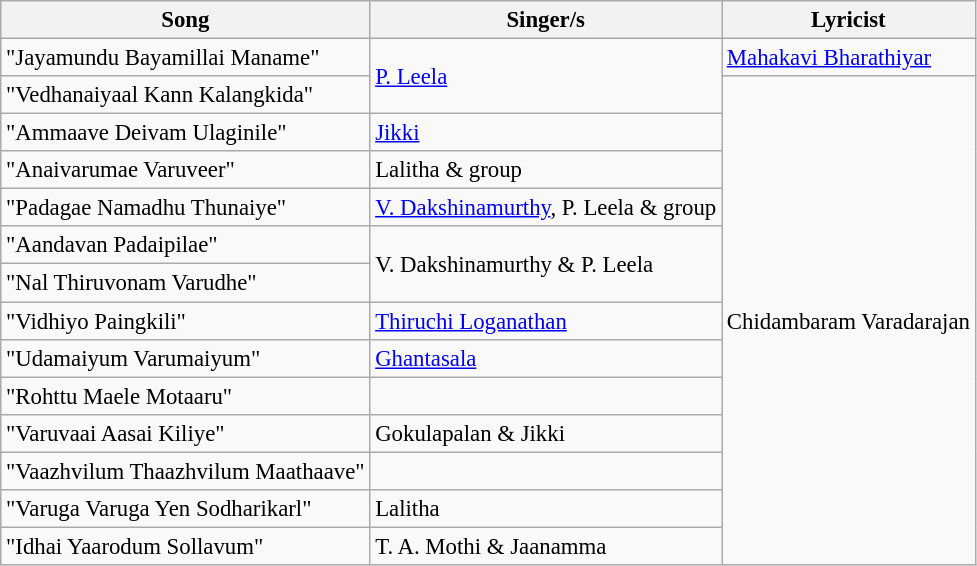<table class="wikitable" style="font-size:95%;">
<tr>
<th>Song</th>
<th>Singer/s</th>
<th>Lyricist</th>
</tr>
<tr>
<td>"Jayamundu Bayamillai Maname"</td>
<td rowspan=2><a href='#'>P. Leela</a></td>
<td><a href='#'>Mahakavi Bharathiyar</a></td>
</tr>
<tr>
<td>"Vedhanaiyaal Kann Kalangkida"</td>
<td rowspan=13>Chidambaram Varadarajan</td>
</tr>
<tr>
<td>"Ammaave Deivam Ulaginile"</td>
<td><a href='#'>Jikki</a></td>
</tr>
<tr>
<td>"Anaivarumae Varuveer"</td>
<td>Lalitha & group</td>
</tr>
<tr>
<td>"Padagae Namadhu Thunaiye"</td>
<td><a href='#'>V. Dakshinamurthy</a>, P. Leela & group</td>
</tr>
<tr>
<td>"Aandavan Padaipilae"</td>
<td rowspan=2>V. Dakshinamurthy & P. Leela</td>
</tr>
<tr>
<td>"Nal Thiruvonam Varudhe"</td>
</tr>
<tr>
<td>"Vidhiyo Paingkili"</td>
<td><a href='#'>Thiruchi Loganathan</a></td>
</tr>
<tr>
<td>"Udamaiyum Varumaiyum"</td>
<td><a href='#'>Ghantasala</a></td>
</tr>
<tr>
<td>"Rohttu Maele Motaaru"</td>
<td></td>
</tr>
<tr>
<td>"Varuvaai Aasai Kiliye"</td>
<td>Gokulapalan & Jikki</td>
</tr>
<tr>
<td>"Vaazhvilum Thaazhvilum Maathaave"</td>
<td></td>
</tr>
<tr>
<td>"Varuga Varuga Yen Sodharikarl"</td>
<td>Lalitha</td>
</tr>
<tr>
<td>"Idhai Yaarodum Sollavum"</td>
<td>T. A. Mothi & Jaanamma</td>
</tr>
</table>
